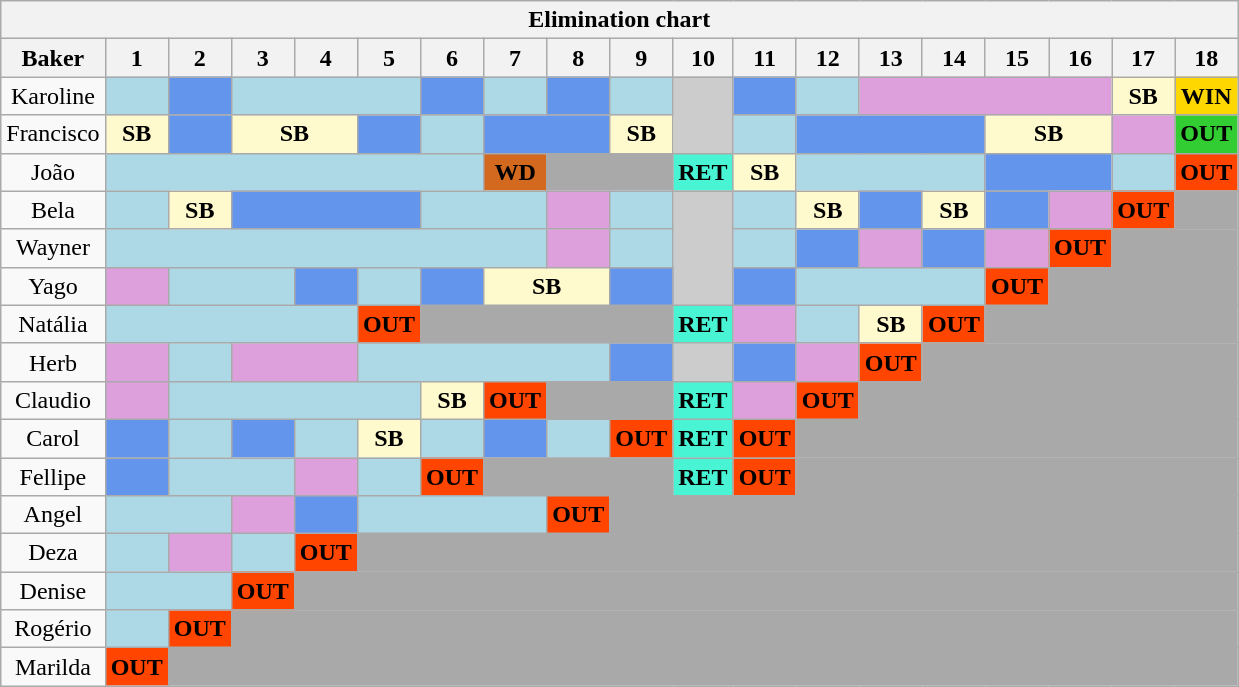<table class="wikitable" style="text-align:center;">
<tr>
<th colspan=19>Elimination chart</th>
</tr>
<tr>
<th>Baker</th>
<th width=30>1</th>
<th width=30>2</th>
<th width=30>3</th>
<th width=30>4</th>
<th width=30>5</th>
<th width=30>6</th>
<th width=30>7</th>
<th width=30>8</th>
<th width=30>9</th>
<th width=30>10</th>
<th width=30>11</th>
<th width=30>12</th>
<th width=30>13</th>
<th width=30>14</th>
<th width=30>15</th>
<th width=30>16</th>
<th width=30>17</th>
<th width=30>18</th>
</tr>
<tr>
<td>Karoline</td>
<td bgcolor=ADD8E6></td>
<td bgcolor=6495ED></td>
<td bgcolor=ADD8E6 colspan=3></td>
<td bgcolor=6495ED></td>
<td bgcolor=ADD8E6></td>
<td bgcolor=6495ED></td>
<td bgcolor=ADD8E6></td>
<td bgcolor=CCCCCC rowspan=2></td>
<td bgcolor=6495ED></td>
<td bgcolor=ADD8E6></td>
<td bgcolor=DDA0DD colspan=4></td>
<td bgcolor=FFFACD><strong>SB</strong></td>
<td bgcolor=FFD700><strong>WIN</strong></td>
</tr>
<tr>
<td>Francisco</td>
<td bgcolor=FFFACD><strong>SB</strong></td>
<td bgcolor=6495ED></td>
<td bgcolor=FFFACD colspan=2><strong>SB</strong></td>
<td bgcolor=6495ED></td>
<td bgcolor=ADD8E6></td>
<td bgcolor=6495ED colspan=2></td>
<td bgcolor=FFFACD><strong>SB</strong></td>
<td bgcolor=ADD8E6></td>
<td bgcolor=6495ED colspan=3></td>
<td bgcolor=FFFACD colspan=2><strong>SB</strong></td>
<td bgcolor=DDA0DD></td>
<td bgcolor=32CD32><strong>OUT</strong></td>
</tr>
<tr>
<td>João</td>
<td bgcolor=ADD8E6 colspan=6></td>
<td bgcolor=D2691E><strong>WD</strong></td>
<td bgcolor=A9A9A9 colspan=2></td>
<td bgcolor=48F4D4><strong>RET</strong></td>
<td bgcolor=FFFACD><strong>SB</strong></td>
<td bgcolor=ADD8E6 colspan=3></td>
<td bgcolor=6495ED colspan=2></td>
<td bgcolor=ADD8E6></td>
<td bgcolor=FF4500><strong>OUT</strong></td>
</tr>
<tr>
<td>Bela</td>
<td bgcolor=ADD8E6></td>
<td bgcolor=FFFACD><strong>SB</strong></td>
<td bgcolor=6495ED colspan=3></td>
<td bgcolor=ADD8E6 colspan=2></td>
<td bgcolor=DDA0DD></td>
<td bgcolor=ADD8E6></td>
<td bgcolor=CCCCCC rowspan=3></td>
<td bgcolor=ADD8E6></td>
<td bgcolor=FFFACD><strong>SB</strong></td>
<td bgcolor=6495ED></td>
<td bgcolor=FFFACD><strong>SB</strong></td>
<td bgcolor=6495ED></td>
<td bgcolor=DDA0DD></td>
<td bgcolor=FF4500><strong>OUT</strong></td>
<td bgcolor=A9A9A9></td>
</tr>
<tr>
<td>Wayner</td>
<td bgcolor=ADD8E6 colspan=7></td>
<td bgcolor=DDA0DD></td>
<td bgcolor=ADD8E6></td>
<td bgcolor=ADD8E6></td>
<td bgcolor=6495ED></td>
<td bgcolor=DDA0DD></td>
<td bgcolor=6495ED></td>
<td bgcolor=DDA0DD></td>
<td bgcolor=FF4500><strong>OUT</strong></td>
<td bgcolor=A9A9A9 colspan=2></td>
</tr>
<tr>
<td>Yago</td>
<td bgcolor=DDA0DD></td>
<td bgcolor=ADD8E6 colspan=2></td>
<td bgcolor=6495ED></td>
<td bgcolor=ADD8E6></td>
<td bgcolor=6495ED></td>
<td bgcolor=FFFACD colspan=2><strong>SB</strong></td>
<td bgcolor=6495ED></td>
<td bgcolor=6495ED></td>
<td bgcolor=ADD8E6 colspan=3></td>
<td bgcolor=FF4500><strong>OUT</strong></td>
<td bgcolor=A9A9A9 colspan=3></td>
</tr>
<tr>
<td>Natália</td>
<td bgcolor=ADD8E6 colspan=4></td>
<td bgcolor=FF4500><strong>OUT</strong></td>
<td bgcolor=A9A9A9 colspan=4></td>
<td bgcolor=48F4D4><strong>RET</strong></td>
<td bgcolor=DDA0DD></td>
<td bgcolor=ADD8E6></td>
<td bgcolor=FFFACD><strong>SB</strong></td>
<td bgcolor=FF4500><strong>OUT</strong></td>
<td bgcolor=A9A9A9 colspan=4></td>
</tr>
<tr>
<td>Herb</td>
<td bgcolor=DDA0DD></td>
<td bgcolor=ADD8E6></td>
<td bgcolor=DDA0DD colspan=2></td>
<td bgcolor=ADD8E6 colspan=4></td>
<td bgcolor=6495ED></td>
<td bgcolor=CCCCCC></td>
<td bgcolor=6495ED></td>
<td bgcolor=DDA0DD></td>
<td bgcolor=FF4500><strong>OUT</strong></td>
<td bgcolor=A9A9A9 colspan=5></td>
</tr>
<tr>
<td>Claudio</td>
<td bgcolor=DDA0DD></td>
<td bgcolor=ADD8E6 colspan=4></td>
<td bgcolor=FFFACD><strong>SB</strong></td>
<td bgcolor=FF4500><strong>OUT</strong></td>
<td bgcolor=A9A9A9 colspan=2></td>
<td bgcolor=48F4D4><strong>RET</strong></td>
<td bgcolor=DDA0DD></td>
<td bgcolor=FF4500><strong>OUT</strong></td>
<td bgcolor=A9A9A9 colspan=6></td>
</tr>
<tr>
<td>Carol</td>
<td bgcolor=6495ED></td>
<td bgcolor=ADD8E6></td>
<td bgcolor=6495ED></td>
<td bgcolor=ADD8E6></td>
<td bgcolor=FFFACD><strong>SB</strong></td>
<td bgcolor=ADD8E6></td>
<td bgcolor=6495ED></td>
<td bgcolor=ADD8E6></td>
<td bgcolor=FF4500><strong>OUT</strong></td>
<td bgcolor=48F4D4><strong>RET</strong></td>
<td bgcolor=FF4500><strong>OUT</strong></td>
<td bgcolor=A9A9A9 colspan=7></td>
</tr>
<tr>
<td>Fellipe</td>
<td bgcolor=6495ED></td>
<td bgcolor=ADD8E6 colspan=2></td>
<td bgcolor=DDA0DD></td>
<td bgcolor=ADD8E6></td>
<td bgcolor=FF4500><strong>OUT</strong></td>
<td bgcolor=A9A9A9 colspan=3></td>
<td bgcolor=48F4D4><strong>RET</strong></td>
<td bgcolor=FF4500><strong>OUT</strong></td>
<td bgcolor=A9A9A9 colspan=7></td>
</tr>
<tr>
<td>Angel</td>
<td bgcolor=ADD8E6 colspan=2></td>
<td bgcolor=DDA0DD></td>
<td bgcolor=6495ED></td>
<td bgcolor=ADD8E6 colspan=3></td>
<td bgcolor=FF4500><strong>OUT</strong></td>
<td bgcolor=A9A9A9 colspan=10></td>
</tr>
<tr>
<td>Deza</td>
<td bgcolor=ADD8E6></td>
<td bgcolor=DDA0DD></td>
<td bgcolor=ADD8E6></td>
<td bgcolor=FF4500><strong>OUT</strong></td>
<td bgcolor=A9A9A9 colspan=14></td>
</tr>
<tr>
<td>Denise</td>
<td bgcolor=ADD8E6 colspan=2></td>
<td bgcolor=FF4500><strong>OUT</strong></td>
<td bgcolor=A9A9A9 colspan=15></td>
</tr>
<tr>
<td>Rogério</td>
<td bgcolor=ADD8E6></td>
<td bgcolor=FF4500><strong>OUT</strong></td>
<td bgcolor=A9A9A9 colspan=16></td>
</tr>
<tr>
<td>Marilda</td>
<td bgcolor=FF4500><strong>OUT</strong></td>
<td bgcolor=A9A9A9 colspan=17></td>
</tr>
</table>
